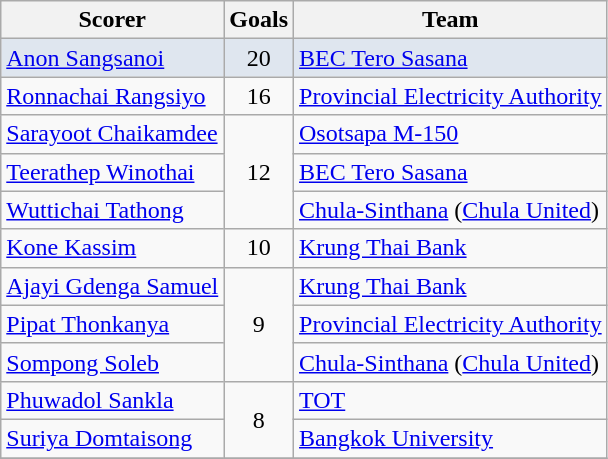<table class="wikitable">
<tr>
<th>Scorer</th>
<th>Goals</th>
<th>Team</th>
</tr>
<tr bgcolor="#DFE6EF">
<td> <a href='#'>Anon Sangsanoi</a></td>
<td rowspan="1" align=center>20</td>
<td><a href='#'>BEC Tero Sasana</a></td>
</tr>
<tr>
<td> <a href='#'>Ronnachai Rangsiyo</a></td>
<td style="text-align:center;">16</td>
<td><a href='#'>Provincial Electricity Authority</a></td>
</tr>
<tr>
<td> <a href='#'>Sarayoot Chaikamdee</a></td>
<td rowspan="3" align=center>12</td>
<td><a href='#'>Osotsapa M-150</a></td>
</tr>
<tr>
<td> <a href='#'>Teerathep Winothai</a></td>
<td><a href='#'>BEC Tero Sasana</a></td>
</tr>
<tr>
<td> <a href='#'>Wuttichai Tathong</a></td>
<td><a href='#'>Chula-Sinthana</a> (<a href='#'>Chula United</a>)</td>
</tr>
<tr>
<td> <a href='#'>Kone Kassim</a></td>
<td rowspan="1" align=center>10</td>
<td><a href='#'>Krung Thai Bank</a></td>
</tr>
<tr>
<td> <a href='#'>Ajayi Gdenga Samuel</a></td>
<td rowspan="3" align=center>9</td>
<td><a href='#'>Krung Thai Bank</a></td>
</tr>
<tr>
<td> <a href='#'>Pipat Thonkanya</a></td>
<td><a href='#'>Provincial Electricity Authority</a></td>
</tr>
<tr>
<td> <a href='#'>Sompong Soleb</a></td>
<td><a href='#'>Chula-Sinthana</a> (<a href='#'>Chula United</a>)</td>
</tr>
<tr>
<td> <a href='#'>Phuwadol Sankla</a></td>
<td rowspan="2" align=center>8</td>
<td><a href='#'>TOT</a></td>
</tr>
<tr>
<td> <a href='#'>Suriya Domtaisong</a></td>
<td><a href='#'>Bangkok University</a></td>
</tr>
<tr>
</tr>
</table>
